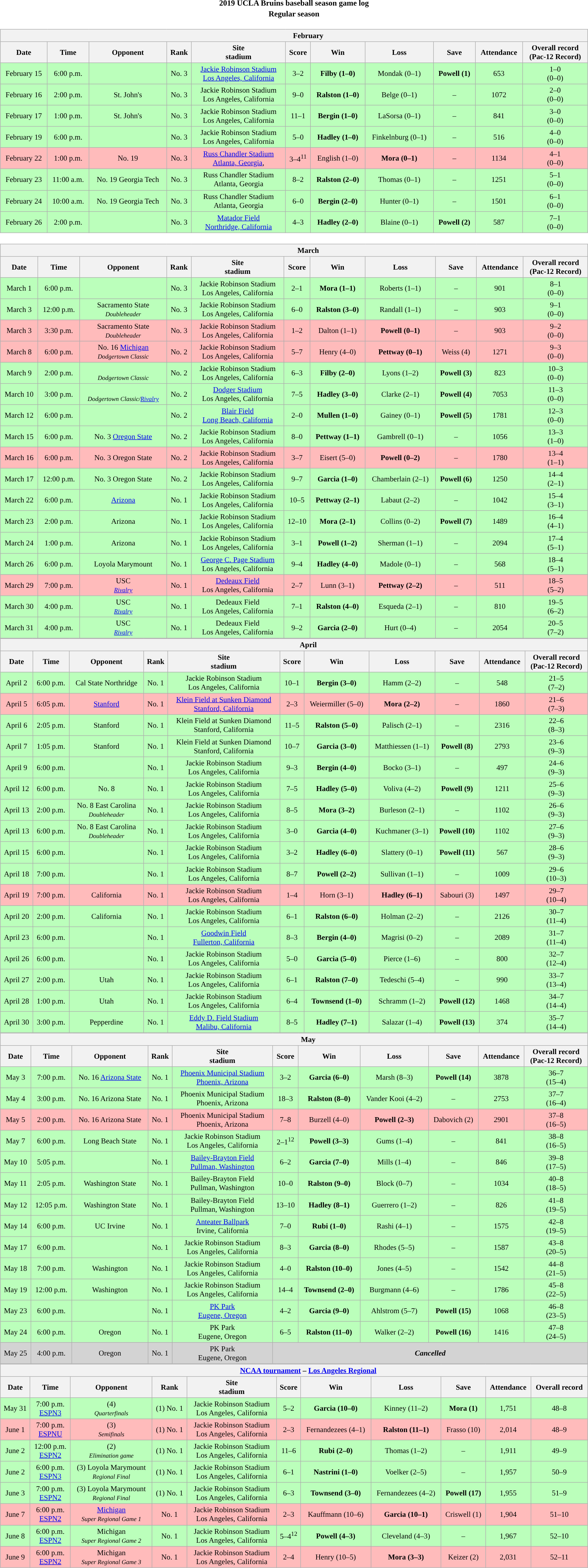<table class="toccolours" width=95% style="clear:both; margin:1.5em auto; text-align:center;">
<tr>
</tr>
<tr>
<th colspan=2>2019 UCLA Bruins baseball season game log</th>
</tr>
<tr>
<th colspan=2>Regular season</th>
</tr>
<tr valign="top">
<td><br><table class="wikitable collapsible collapsed" style="margin:auto; width:100%; text-align:center; font-size:95%">
<tr>
<th colspan=12 style="padding-left:4em;">February</th>
</tr>
<tr>
<th>Date</th>
<th>Time</th>
<th>Opponent</th>
<th>Rank</th>
<th>Site<br>stadium</th>
<th>Score</th>
<th>Win</th>
<th>Loss</th>
<th>Save</th>
<th>Attendance</th>
<th>Overall record<br>(Pac-12 Record)</th>
</tr>
<tr align-"center" bgcolor="#bfb">
<td>February 15</td>
<td>6:00 p.m.</td>
<td></td>
<td>No. 3</td>
<td><a href='#'>Jackie Robinson Stadium</a><br><a href='#'>Los Angeles, California</a></td>
<td>3–2</td>
<td><strong>Filby (1–0)</strong></td>
<td>Mondak (0–1)</td>
<td><strong>Powell (1)</strong></td>
<td>653</td>
<td>1–0<br>(0–0)</td>
</tr>
<tr align-"center" bgcolor="#bfb">
<td>February 16</td>
<td>2:00 p.m.</td>
<td>St. John's</td>
<td>No. 3</td>
<td>Jackie Robinson Stadium<br>Los Angeles, California</td>
<td>9–0</td>
<td><strong>Ralston (1–0)</strong></td>
<td>Belge (0–1)</td>
<td>–</td>
<td>1072</td>
<td>2–0<br>(0–0)</td>
</tr>
<tr align-"center" bgcolor="#bfb">
<td>February 17</td>
<td>1:00 p.m.</td>
<td>St. John's</td>
<td>No. 3</td>
<td>Jackie Robinson Stadium<br>Los Angeles, California</td>
<td>11–1</td>
<td><strong>Bergin (1–0)</strong></td>
<td>LaSorsa (0–1)</td>
<td>–</td>
<td>841</td>
<td>3–0<br>(0–0)</td>
</tr>
<tr align-"center" bgcolor="#bfb">
<td>February 19</td>
<td>6:00 p.m.</td>
<td></td>
<td>No. 3</td>
<td>Jackie Robinson Stadium<br>Los Angeles, California</td>
<td>5–0</td>
<td><strong>Hadley (1–0)</strong></td>
<td>Finkelnburg (0–1)</td>
<td>–</td>
<td>516</td>
<td>4–0 <br>(0–0)</td>
</tr>
<tr align="center" bgcolor="#fbb">
<td>February 22</td>
<td>1:00 p.m.</td>
<td>No. 19 </td>
<td>No. 3</td>
<td><a href='#'>Russ Chandler Stadium</a><br><a href='#'>Atlanta, Georgia</a>,</td>
<td>3–4<sup>11</sup></td>
<td>English (1–0)</td>
<td><strong>Mora (0–1)</strong></td>
<td>–</td>
<td>1134</td>
<td>4–1 <br>(0–0)</td>
</tr>
<tr align-"center" bgcolor="#bfb">
<td>February 23</td>
<td>11:00 a.m.</td>
<td>No. 19 Georgia Tech</td>
<td>No. 3</td>
<td>Russ Chandler Stadium<br>Atlanta, Georgia</td>
<td>8–2</td>
<td><strong>Ralston (2–0)</strong></td>
<td>Thomas (0–1)</td>
<td>–</td>
<td>1251</td>
<td>5–1 <br>(0–0)</td>
</tr>
<tr align-"center" bgcolor="#bfb">
<td>February 24</td>
<td>10:00 a.m.</td>
<td>No. 19 Georgia Tech</td>
<td>No. 3</td>
<td>Russ Chandler Stadium<br>Atlanta, Georgia</td>
<td>6–0</td>
<td><strong>Bergin (2–0)</strong></td>
<td>Hunter (0–1)</td>
<td>–</td>
<td>1501</td>
<td>6–1 <br>(0–0)</td>
</tr>
<tr align-"center" bgcolor="#bfb">
<td>February 26</td>
<td>2:00 p.m.</td>
<td></td>
<td>No. 3</td>
<td><a href='#'>Matador Field</a><br><a href='#'>Northridge, California</a></td>
<td>4–3</td>
<td><strong>Hadley (2–0)</strong></td>
<td>Blaine (0–1)</td>
<td><strong>Powell (2)</strong></td>
<td>587</td>
<td>7–1 <br>(0–0)</td>
</tr>
</table>
</td>
</tr>
<tr>
<td><br><table class="wikitable collapsible collapsed" style="margin:auto; width:100%; text-align:center; font-size:95%">
<tr>
<th colspan=12 style="padding-left:4em;">March</th>
</tr>
<tr>
<th>Date</th>
<th>Time</th>
<th>Opponent</th>
<th>Rank</th>
<th>Site<br>stadium</th>
<th>Score</th>
<th>Win</th>
<th>Loss</th>
<th>Save</th>
<th>Attendance</th>
<th>Overall record<br>(Pac-12 Record)</th>
</tr>
<tr align-"center" bgcolor="#bfb">
<td>March 1</td>
<td>6:00 p.m.</td>
<td></td>
<td>No. 3</td>
<td>Jackie Robinson Stadium<br>Los Angeles, California</td>
<td>2–1</td>
<td><strong>Mora (1–1)</strong></td>
<td>Roberts (1–1)</td>
<td>–</td>
<td>901</td>
<td>8–1 <br>(0–0)</td>
</tr>
<tr align-"center" bgcolor="#bfb">
<td>March 3</td>
<td>12:00 p.m.</td>
<td>Sacramento State<br><em><small>Doubleheader</small></em></td>
<td>No. 3</td>
<td>Jackie Robinson Stadium<br>Los Angeles, California</td>
<td>6–0</td>
<td><strong>Ralston (3–0)</strong></td>
<td>Randall (1–1)</td>
<td>–</td>
<td>903</td>
<td>9–1 <br>(0–0)</td>
</tr>
<tr align="center" bgcolor="#fbb">
<td>March 3</td>
<td>3:30 p.m.</td>
<td>Sacramento State<br><em><small>Doubleheader</small></em></td>
<td>No. 3</td>
<td>Jackie Robinson Stadium<br>Los Angeles, California</td>
<td>1–2</td>
<td>Dalton (1–1)</td>
<td><strong>Powell (0–1)</strong></td>
<td>–</td>
<td>903</td>
<td>9–2 <br>(0–0)</td>
</tr>
<tr align="center" bgcolor="#fbb">
<td>March 8</td>
<td>6:00 p.m.</td>
<td>No. 16 <a href='#'>Michigan</a><br><em><small>Dodgertown Classic</small></em></td>
<td>No. 2</td>
<td>Jackie Robinson Stadium<br>Los Angeles, California</td>
<td>5–7</td>
<td>Henry (4–0)</td>
<td><strong>Pettway (0–1)</strong></td>
<td>Weiss (4)</td>
<td>1271</td>
<td>9–3 <br>(0–0)</td>
</tr>
<tr align-"center" bgcolor="#bfb">
<td>March 9</td>
<td>2:00 p.m.</td>
<td><br><em><small>Dodgertown Classic</small></em></td>
<td>No. 2</td>
<td>Jackie Robinson Stadium<br>Los Angeles, California</td>
<td>6–3</td>
<td><strong>Filby (2–0)</strong></td>
<td>Lyons (1–2)</td>
<td><strong>Powell (3)</strong></td>
<td>823</td>
<td>10–3 <br>(0–0)</td>
</tr>
<tr align-"center" bgcolor="#bfb">
<td>March 10</td>
<td>3:00 p.m.</td>
<td><br><em><small>Dodgertown Classic/<a href='#'>Rivalry</a></small></em></td>
<td>No. 2</td>
<td><a href='#'>Dodger Stadium</a><br>Los Angeles, California</td>
<td>7–5</td>
<td><strong>Hadley (3–0)</strong></td>
<td>Clarke (2–1)</td>
<td><strong>Powell (4)</strong></td>
<td>7053</td>
<td>11–3 <br>(0–0)</td>
</tr>
<tr align-"center" bgcolor="#bfb">
<td>March 12</td>
<td>6:00 p.m.</td>
<td></td>
<td>No. 2</td>
<td><a href='#'>Blair Field</a><br><a href='#'>Long Beach, California</a></td>
<td>2–0</td>
<td><strong>Mullen (1–0)</strong></td>
<td>Gainey (0–1)</td>
<td><strong>Powell (5)</strong></td>
<td>1781</td>
<td>12–3 <br>(0–0)</td>
</tr>
<tr align-"center" bgcolor="#bfb">
<td>March 15</td>
<td>6:00 p.m.</td>
<td>No. 3 <a href='#'>Oregon State</a></td>
<td>No. 2</td>
<td>Jackie Robinson Stadium<br>Los Angeles, California</td>
<td>8–0</td>
<td><strong>Pettway (1–1)</strong></td>
<td>Gambrell (0–1)</td>
<td>–</td>
<td>1056</td>
<td>13–3 <br>(1–0)</td>
</tr>
<tr align="center" bgcolor="#fbb">
<td>March 16</td>
<td>6:00 p.m.</td>
<td>No. 3 Oregon State</td>
<td>No. 2</td>
<td>Jackie Robinson Stadium<br>Los Angeles, California</td>
<td>3–7</td>
<td>Eisert (5–0)</td>
<td><strong>Powell (0–2)</strong></td>
<td>–</td>
<td>1780</td>
<td>13–4 <br>(1–1)</td>
</tr>
<tr align-"center" bgcolor="#bfb">
<td>March 17</td>
<td>12:00 p.m.</td>
<td>No. 3 Oregon State</td>
<td>No. 2</td>
<td>Jackie Robinson Stadium<br>Los Angeles, California</td>
<td>9–7</td>
<td><strong>Garcia (1–0)</strong></td>
<td>Chamberlain (2–1)</td>
<td><strong>Powell (6)</strong></td>
<td>1250</td>
<td>14–4 <br>(2–1)</td>
</tr>
<tr align-"center" bgcolor="#bfb">
<td>March 22</td>
<td>6:00 p.m.</td>
<td><a href='#'>Arizona</a></td>
<td>No. 1</td>
<td>Jackie Robinson Stadium<br>Los Angeles, California</td>
<td>10–5</td>
<td><strong>Pettway (2–1)</strong></td>
<td>Labaut (2–2)</td>
<td>–</td>
<td>1042</td>
<td>15–4 <br>(3–1)</td>
</tr>
<tr align-"center" bgcolor="#bfb">
<td>March 23</td>
<td>2:00 p.m.</td>
<td>Arizona</td>
<td>No. 1</td>
<td>Jackie Robinson Stadium<br>Los Angeles, California</td>
<td>12–10</td>
<td><strong>Mora (2–1)</strong></td>
<td>Collins (0–2)</td>
<td><strong>Powell (7)</strong></td>
<td>1489</td>
<td>16–4 <br>(4–1)</td>
</tr>
<tr align-"center" bgcolor="#bfb">
<td>March 24</td>
<td>1:00 p.m.</td>
<td>Arizona</td>
<td>No. 1</td>
<td>Jackie Robinson Stadium<br>Los Angeles, California</td>
<td>3–1</td>
<td><strong>Powell (1–2)</strong></td>
<td>Sherman (1–1)</td>
<td>–</td>
<td>2094</td>
<td>17–4 <br>(5–1)</td>
</tr>
<tr align-"center" bgcolor="#bfb">
<td>March 26</td>
<td>6:00 p.m.</td>
<td>Loyola Marymount</td>
<td>No. 1</td>
<td><a href='#'>George C. Page Stadium</a><br>Los Angeles, California</td>
<td>9–4</td>
<td><strong>Hadley (4–0)</strong></td>
<td>Madole (0–1)</td>
<td>–</td>
<td>568</td>
<td>18–4 <br>(5–1)</td>
</tr>
<tr align="center" bgcolor="#fbb">
<td>March 29</td>
<td>7:00 p.m.</td>
<td>USC<br><em><small><a href='#'>Rivalry</a></small></em></td>
<td>No. 1</td>
<td><a href='#'>Dedeaux Field</a><br>Los Angeles, California</td>
<td>2–7</td>
<td>Lunn (3–1)</td>
<td><strong>Pettway (2–2)</strong></td>
<td>–</td>
<td>511</td>
<td>18–5 <br>(5–2)</td>
</tr>
<tr align-"center" bgcolor="#bfb">
<td>March 30</td>
<td>4:00 p.m.</td>
<td>USC<br><em><small><a href='#'>Rivalry</a></small></em></td>
<td>No. 1</td>
<td>Dedeaux Field<br>Los Angeles, California</td>
<td>7–1</td>
<td><strong>Ralston (4–0)</strong></td>
<td>Esqueda (2–1)</td>
<td>–</td>
<td>810</td>
<td>19–5 <br>(6–2)</td>
</tr>
<tr align-"center" bgcolor="#bfb">
<td>March 31</td>
<td>4:00 p.m.</td>
<td>USC<br><em><small><a href='#'>Rivalry</a></small></em></td>
<td>No. 1</td>
<td>Dedeaux Field<br>Los Angeles, California</td>
<td>9–2</td>
<td><strong>Garcia (2–0)</strong></td>
<td>Hurt (0–4)</td>
<td>–</td>
<td>2054</td>
<td>20–5 <br>(7–2)</td>
</tr>
</table>
<table class="wikitable collapsible collapsed" style="margin:auto; width:100%; text-align:center; font-size:95%">
<tr>
<th colspan=12 style="padding-left:4em;">April</th>
</tr>
<tr>
<th>Date</th>
<th>Time</th>
<th>Opponent</th>
<th>Rank</th>
<th>Site<br>stadium</th>
<th>Score</th>
<th>Win</th>
<th>Loss</th>
<th>Save</th>
<th>Attendance</th>
<th>Overall record<br>(Pac-12 Record)</th>
</tr>
<tr align-"center" bgcolor="#bfb">
<td>April 2</td>
<td>6:00 p.m.</td>
<td>Cal State Northridge</td>
<td>No. 1</td>
<td>Jackie Robinson Stadium<br>Los Angeles, California</td>
<td>10–1</td>
<td><strong>Bergin (3–0)</strong></td>
<td>Hamm (2–2)</td>
<td>–</td>
<td>548</td>
<td>21–5 <br>(7–2)</td>
</tr>
<tr align="center" bgcolor="#fbb">
<td>April 5</td>
<td>6:05 p.m.</td>
<td><a href='#'>Stanford</a></td>
<td>No. 1</td>
<td><a href='#'>Klein Field at Sunken Diamond</a><br><a href='#'>Stanford, California</a></td>
<td>2–3</td>
<td>Weiermiller (5–0)</td>
<td><strong>Mora (2–2)</strong></td>
<td>–</td>
<td>1860</td>
<td>21–6 <br>(7–3)</td>
</tr>
<tr align-"center" bgcolor="#bfb">
<td>April 6</td>
<td>2:05 p.m.</td>
<td>Stanford</td>
<td>No. 1</td>
<td>Klein Field at Sunken Diamond<br>Stanford, California</td>
<td>11–5</td>
<td><strong>Ralston (5–0)</strong></td>
<td>Palisch (2–1)</td>
<td>–</td>
<td>2316</td>
<td>22–6 <br>(8–3)</td>
</tr>
<tr align-"center" bgcolor="#bfb">
<td>April 7</td>
<td>1:05 p.m.</td>
<td>Stanford</td>
<td>No. 1</td>
<td>Klein Field at Sunken Diamond<br>Stanford, California</td>
<td>10–7</td>
<td><strong>Garcia (3–0)</strong></td>
<td>Matthiessen (1–1)</td>
<td><strong>Powell (8)</strong></td>
<td>2793</td>
<td>23–6 <br>(9–3)</td>
</tr>
<tr align-"center" bgcolor="#bfb">
<td>April 9</td>
<td>6:00 p.m.</td>
<td></td>
<td>No. 1</td>
<td>Jackie Robinson Stadium<br>Los Angeles, California</td>
<td>9–3</td>
<td><strong>Bergin (4–0)</strong></td>
<td>Bocko (3–1)</td>
<td>–</td>
<td>497</td>
<td>24–6 <br>(9–3)</td>
</tr>
<tr align-"center" bgcolor="#bfb">
<td>April 12</td>
<td>6:00 p.m.</td>
<td>No. 8 </td>
<td>No. 1</td>
<td>Jackie Robinson Stadium<br>Los Angeles, California</td>
<td>7–5</td>
<td><strong>Hadley (5–0)</strong></td>
<td>Voliva (4–2)</td>
<td><strong>Powell (9)</strong></td>
<td>1211</td>
<td>25–6 <br>(9–3)</td>
</tr>
<tr align-"center" bgcolor="#bfb">
<td>April 13</td>
<td>2:00 p.m.</td>
<td>No. 8 East Carolina<br><em><small>Doubleheader</small></em></td>
<td>No. 1</td>
<td>Jackie Robinson Stadium<br>Los Angeles, California</td>
<td>8–5</td>
<td><strong>Mora (3–2)</strong></td>
<td>Burleson (2–1)</td>
<td>–</td>
<td>1102</td>
<td>26–6 <br>(9–3)</td>
</tr>
<tr align-"center" bgcolor="#bfb">
<td>April 13</td>
<td>6:00 p.m.</td>
<td>No. 8 East Carolina<br><em><small>Doubleheader</small></em></td>
<td>No. 1</td>
<td>Jackie Robinson Stadium<br>Los Angeles, California</td>
<td>3–0</td>
<td><strong>Garcia (4–0)</strong></td>
<td>Kuchmaner (3–1)</td>
<td><strong>Powell (10)</strong></td>
<td>1102</td>
<td>27–6 <br>(9–3)</td>
</tr>
<tr align="center" bgcolor="#bfb">
<td>April 15</td>
<td>6:00 p.m.</td>
<td></td>
<td>No. 1</td>
<td>Jackie Robinson Stadium<br>Los Angeles, California</td>
<td>3–2</td>
<td><strong>Hadley (6–0)</strong></td>
<td>Slattery (0–1)</td>
<td><strong>Powell (11)</strong></td>
<td>567</td>
<td>28–6 <br>(9–3)</td>
</tr>
<tr align-"center" bgcolor="#bfb">
<td>April 18</td>
<td>7:00 p.m.</td>
<td></td>
<td>No. 1</td>
<td>Jackie Robinson Stadium<br>Los Angeles, California</td>
<td>8–7</td>
<td><strong>Powell (2–2)</strong></td>
<td>Sullivan (1–1)</td>
<td>–</td>
<td>1009</td>
<td>29–6 <br>(10–3)</td>
</tr>
<tr align-"center" bgcolor="#fbb">
<td>April 19</td>
<td>7:00 p.m.</td>
<td>California</td>
<td>No. 1</td>
<td>Jackie Robinson Stadium<br>Los Angeles, California</td>
<td>1–4</td>
<td>Horn (3–1)</td>
<td><strong>Hadley (6–1)</strong></td>
<td>Sabouri (3)</td>
<td>1497</td>
<td>29–7 <br>(10–4)</td>
</tr>
<tr align-"center" bgcolor="#bfb">
<td>April 20</td>
<td>2:00 p.m.</td>
<td>California</td>
<td>No. 1</td>
<td>Jackie Robinson Stadium<br>Los Angeles, California</td>
<td>6–1</td>
<td><strong>Ralston (6–0)</strong></td>
<td>Holman (2–2)</td>
<td>–</td>
<td>2126</td>
<td>30–7 <br>(11–4)</td>
</tr>
<tr align-"center" bgcolor="#bfb">
<td>April 23</td>
<td>6:00 p.m.</td>
<td></td>
<td>No. 1</td>
<td><a href='#'>Goodwin Field</a><br><a href='#'>Fullerton, California</a></td>
<td>8–3</td>
<td><strong>Bergin (4–0)</strong></td>
<td>Magrisi (0–2)</td>
<td>–</td>
<td>2089</td>
<td>31–7 <br>(11–4)</td>
</tr>
<tr align-"center" bgcolor="#bfb">
<td>April 26</td>
<td>6:00 p.m.</td>
<td></td>
<td>No. 1</td>
<td>Jackie Robinson Stadium<br>Los Angeles, California</td>
<td>5–0</td>
<td><strong>Garcia (5–0)</strong></td>
<td>Pierce (1–6)</td>
<td>–</td>
<td>800</td>
<td>32–7 <br>(12–4)</td>
</tr>
<tr align="center" bgcolor="#bfb">
<td>April 27</td>
<td>2:00 p.m.</td>
<td>Utah</td>
<td>No. 1</td>
<td>Jackie Robinson Stadium<br>Los Angeles, California</td>
<td>6–1</td>
<td><strong>Ralston (7–0)</strong></td>
<td>Tedeschi (5–4)</td>
<td>–</td>
<td>990</td>
<td>33–7 <br>(13–4)</td>
</tr>
<tr align-"center" bgcolor="#bfb">
<td>April 28</td>
<td>1:00 p.m.</td>
<td>Utah</td>
<td>No. 1</td>
<td>Jackie Robinson Stadium<br>Los Angeles, California</td>
<td>6–4</td>
<td><strong>Townsend (1–0)</strong></td>
<td>Schramm (1–2)</td>
<td><strong>Powell (12)</strong></td>
<td>1468</td>
<td>34–7 <br>(14–4)</td>
</tr>
<tr align-"center" bgcolor="#bfb">
<td>April 30</td>
<td>3:00 p.m.</td>
<td>Pepperdine</td>
<td>No. 1</td>
<td><a href='#'>Eddy D. Field Stadium</a><br><a href='#'>Malibu, California</a></td>
<td>8–5</td>
<td><strong>Hadley (7–1)</strong></td>
<td>Salazar (1–4)</td>
<td><strong>Powell (13)</strong></td>
<td>374</td>
<td>35–7 <br>(14–4)</td>
</tr>
</table>
<table class="wikitable collapsible collapsed" style="margin:auto; width:100%; text-align:center; font-size:95%">
<tr>
<th colspan=12 style="padding-left:4em;">May</th>
</tr>
<tr>
<th>Date</th>
<th>Time</th>
<th>Opponent</th>
<th>Rank</th>
<th>Site<br>stadium</th>
<th>Score</th>
<th>Win</th>
<th>Loss</th>
<th>Save</th>
<th>Attendance</th>
<th>Overall record<br>(Pac-12 Record)</th>
</tr>
<tr align-"center" bgcolor="#bfb">
<td>May 3</td>
<td>7:00 p.m.</td>
<td>No. 16 <a href='#'>Arizona State</a></td>
<td>No. 1</td>
<td><a href='#'>Phoenix Municipal Stadium</a><br><a href='#'>Phoenix, Arizona</a></td>
<td>3–2</td>
<td><strong>Garcia (6–0)</strong></td>
<td>Marsh (8–3)</td>
<td><strong>Powell (14)</strong></td>
<td>3878</td>
<td>36–7 <br>(15–4)</td>
</tr>
<tr align="center" bgcolor="#bfb">
<td>May 4</td>
<td>3:00 p.m.</td>
<td>No. 16 Arizona State</td>
<td>No. 1</td>
<td>Phoenix Municipal Stadium<br>Phoenix, Arizona</td>
<td>18–3</td>
<td><strong>Ralston (8–0)</strong></td>
<td>Vander Kooi (4–2)</td>
<td>–</td>
<td>2753</td>
<td>37–7 <br>(16–4)</td>
</tr>
<tr align-"center" bgcolor="#fbb">
<td>May 5</td>
<td>2:00 p.m.</td>
<td>No. 16 Arizona State</td>
<td>No. 1</td>
<td>Phoenix Municipal Stadium<br>Phoenix, Arizona</td>
<td>7–8</td>
<td>Burzell (4–0)</td>
<td><strong>Powell (2–3)</strong></td>
<td>Dabovich (2)</td>
<td>2901</td>
<td>37–8 <br>(16–5)</td>
</tr>
<tr align-"center" bgcolor="#bfb">
<td>May 7</td>
<td>6:00 p.m.</td>
<td>Long Beach State</td>
<td>No. 1</td>
<td>Jackie Robinson Stadium<br>Los Angeles, California</td>
<td>2–1<sup>12</sup></td>
<td><strong>Powell (3–3)</strong></td>
<td>Gums (1–4)</td>
<td>–</td>
<td>841</td>
<td>38–8 <br>(16–5)</td>
</tr>
<tr align-"center" bgcolor="#bfb">
<td>May 10</td>
<td>5:05 p.m.</td>
<td></td>
<td>No. 1</td>
<td><a href='#'>Bailey-Brayton Field</a><br><a href='#'>Pullman, Washington</a></td>
<td>6–2</td>
<td><strong>Garcia (7–0)</strong></td>
<td>Mills (1–4)</td>
<td>–</td>
<td>846</td>
<td>39–8 <br>(17–5)</td>
</tr>
<tr align-"center" bgcolor="#bfb">
<td>May 11</td>
<td>2:05 p.m.</td>
<td>Washington State</td>
<td>No. 1</td>
<td>Bailey-Brayton Field<br>Pullman, Washington</td>
<td>10–0</td>
<td><strong>Ralston (9–0)</strong></td>
<td>Block (0–7)</td>
<td>–</td>
<td>1034</td>
<td>40–8 <br>(18–5)</td>
</tr>
<tr align-"center" bgcolor="#bfb">
<td>May 12</td>
<td>12:05 p.m.</td>
<td>Washington State</td>
<td>No. 1</td>
<td>Bailey-Brayton Field<br>Pullman, Washington</td>
<td>13–10</td>
<td><strong>Hadley (8–1)</strong></td>
<td>Guerrero (1–2)</td>
<td>–</td>
<td>826</td>
<td>41–8 <br>(19–5)</td>
</tr>
<tr align-"center" bgcolor="#bfb">
<td>May 14</td>
<td>6:00 p.m.</td>
<td>UC Irvine</td>
<td>No. 1</td>
<td><a href='#'>Anteater Ballpark</a><br>Irvine, California</td>
<td>7–0</td>
<td><strong>Rubi (1–0)</strong></td>
<td>Rashi (4–1)</td>
<td>–</td>
<td>1575</td>
<td>42–8 <br>(19–5)</td>
</tr>
<tr align="center" bgcolor="#bfb">
<td>May 17</td>
<td>6:00 p.m.</td>
<td></td>
<td>No. 1</td>
<td>Jackie Robinson Stadium<br>Los Angeles, California</td>
<td>8–3</td>
<td><strong>Garcia (8–0)</strong></td>
<td>Rhodes (5–5)</td>
<td>–</td>
<td>1587</td>
<td>43–8 <br>(20–5)</td>
</tr>
<tr align-"center" bgcolor="#bfb">
<td>May 18</td>
<td>7:00 p.m.</td>
<td>Washington</td>
<td>No. 1</td>
<td>Jackie Robinson Stadium<br>Los Angeles, California</td>
<td>4–0</td>
<td><strong>Ralston (10–0)</strong></td>
<td>Jones (4–5)</td>
<td>–</td>
<td>1542</td>
<td>44–8 <br>(21–5)</td>
</tr>
<tr align-"center" bgcolor="#bfb">
<td>May 19</td>
<td>12:00 p.m.</td>
<td>Washington</td>
<td>No. 1</td>
<td>Jackie Robinson Stadium<br>Los Angeles, California</td>
<td>14–4</td>
<td><strong>Townsend (2–0)</strong></td>
<td>Burgmann (4–6)</td>
<td>–</td>
<td>1786</td>
<td>45–8 <br>(22–5)</td>
</tr>
<tr align-"center" bgcolor="#bfb">
<td>May 23</td>
<td>6:00 p.m.</td>
<td></td>
<td>No. 1</td>
<td><a href='#'>PK Park</a><br><a href='#'>Eugene, Oregon</a></td>
<td>4–2</td>
<td><strong>Garcia (9–0)</strong></td>
<td>Ahlstrom (5–7)</td>
<td><strong>Powell (15)</strong></td>
<td>1068</td>
<td>46–8 <br>(23–5)</td>
</tr>
<tr align-"center" bgcolor="#bfb">
<td>May 24</td>
<td>6:00 p.m.</td>
<td>Oregon</td>
<td>No. 1</td>
<td>PK Park<br>Eugene, Oregon</td>
<td>6–5</td>
<td><strong>Ralston (11–0)</strong></td>
<td>Walker (2–2)</td>
<td><strong>Powell (16)</strong></td>
<td>1416</td>
<td>47–8 <br>(24–5)</td>
</tr>
<tr align-"center" bgcolor="#d3d3d3">
<td>May 25</td>
<td>4:00 p.m.</td>
<td>Oregon</td>
<td>No. 1</td>
<td>PK Park<br>Eugene, Oregon</td>
<td colspan=6><strong><em>Cancelled</em></strong></td>
</tr>
</table>
<table class="wikitable collapsible" style="margin:auto; width:100%; text-align:center; font-size:95%">
<tr>
<th colspan=12 style="padding-left:4em;"><a href='#'><span>NCAA tournament</span></a> – <a href='#'><span>Los Angeles Regional</span></a></th>
</tr>
<tr>
<th>Date</th>
<th>Time</th>
<th>Opponent</th>
<th>Rank</th>
<th>Site<br>stadium</th>
<th>Score</th>
<th>Win</th>
<th>Loss</th>
<th>Save</th>
<th>Attendance</th>
<th>Overall record</th>
</tr>
<tr align="center" bgcolor="#bfb">
<td>May 31</td>
<td>7:00 p.m.<br><a href='#'>ESPN3</a></td>
<td>(4) <br><em><small>Quarterfinals</small></em></td>
<td>(1) No. 1</td>
<td>Jackie Robinson Stadium<br>Los Angeles, California</td>
<td>5–2</td>
<td><strong>Garcia (10–0)</strong></td>
<td>Kinney (11–2)</td>
<td><strong>Mora (1)</strong></td>
<td>1,751</td>
<td>48–8</td>
</tr>
<tr align="center" bgcolor="#fbb">
<td>June 1</td>
<td>7:00 p.m.<br><a href='#'>ESPNU</a></td>
<td>(3) <br><em><small>Semifinals</small></em></td>
<td>(1) No. 1</td>
<td>Jackie Robinson Stadium<br>Los Angeles, California</td>
<td>2–3</td>
<td>Fernandezees (4–1)</td>
<td><strong>Ralston (11–1)</strong></td>
<td>Frasso (10)</td>
<td>2,014</td>
<td>48–9</td>
</tr>
<tr align="center" bgcolor="#bfb">
<td>June 2</td>
<td>12:00 p.m.<br><a href='#'>ESPN2</a></td>
<td>(2) <br><em><small>Elimination game</small></em></td>
<td>(1) No. 1</td>
<td>Jackie Robinson Stadium<br>Los Angeles, California</td>
<td>11–6</td>
<td><strong>Rubi (2–0)</strong></td>
<td>Thomas (1–2)</td>
<td>–</td>
<td>1,911</td>
<td>49–9</td>
</tr>
<tr align="center" bgcolor="#bfb">
<td>June 2</td>
<td>6:00 p.m.<br><a href='#'>ESPN3</a></td>
<td>(3) Loyola Marymount<br><em><small>Regional Final</small></em></td>
<td>(1) No. 1</td>
<td>Jackie Robinson Stadium<br>Los Angeles, California</td>
<td>6–1</td>
<td><strong>Nastrini (1–0)</strong></td>
<td>Voelker (2–5)</td>
<td>–</td>
<td>1,957</td>
<td>50–9</td>
</tr>
<tr align="center" bgcolor="#bfb">
<td>June 3</td>
<td>7:00 p.m.<br><a href='#'>ESPN2</a></td>
<td>(3) Loyola Marymount<br><em><small>Regional Final</small></em></td>
<td>(1)  No. 1</td>
<td>Jackie Robinson Stadium<br>Los Angeles, California</td>
<td>6–3</td>
<td><strong>Townsend (3–0)</strong></td>
<td>Fernandezees (4–2)</td>
<td><strong>Powell (17)</strong></td>
<td>1,955</td>
<td>51–9</td>
</tr>
<tr align="center" bgcolor="#fbb">
<td>June 7</td>
<td>6:00 p.m.<br><a href='#'>ESPN2</a></td>
<td><a href='#'>Michigan</a><br><em><small>Super Regional Game 1</small></em></td>
<td>No. 1</td>
<td>Jackie Robinson Stadium<br>Los Angeles, California</td>
<td>2–3</td>
<td>Kauffmann (10–6)</td>
<td><strong>Garcia (10–1)</strong></td>
<td>Criswell (1)</td>
<td>1,904</td>
<td>51–10</td>
</tr>
<tr align="center" bgcolor="#bfb">
<td>June 8</td>
<td>6:00 p.m.<br><a href='#'>ESPN2</a></td>
<td>Michigan<br><em><small>Super Regional Game 2</small></em></td>
<td>No. 1</td>
<td>Jackie Robinson Stadium<br>Los Angeles, California</td>
<td>5–4<sup>12</sup></td>
<td><strong>Powell (4–3)</strong></td>
<td>Cleveland (4–3)</td>
<td>–</td>
<td>1,967</td>
<td>52–10</td>
</tr>
<tr align="center" bgcolor="#fbb">
<td>June 9</td>
<td>6:00 p.m.<br><a href='#'>ESPN2</a></td>
<td>Michigan<br><em><small>Super Regional Game 3 </small></em></td>
<td>No. 1</td>
<td>Jackie Robinson Stadium<br>Los Angeles, California</td>
<td>2–4</td>
<td>Henry (10–5)</td>
<td><strong>Mora (3–3)</strong></td>
<td>Keizer (2)</td>
<td>2,031</td>
<td>52–11</td>
</tr>
</table>
</td>
</tr>
<tr>
<td> </td>
</tr>
</table>
